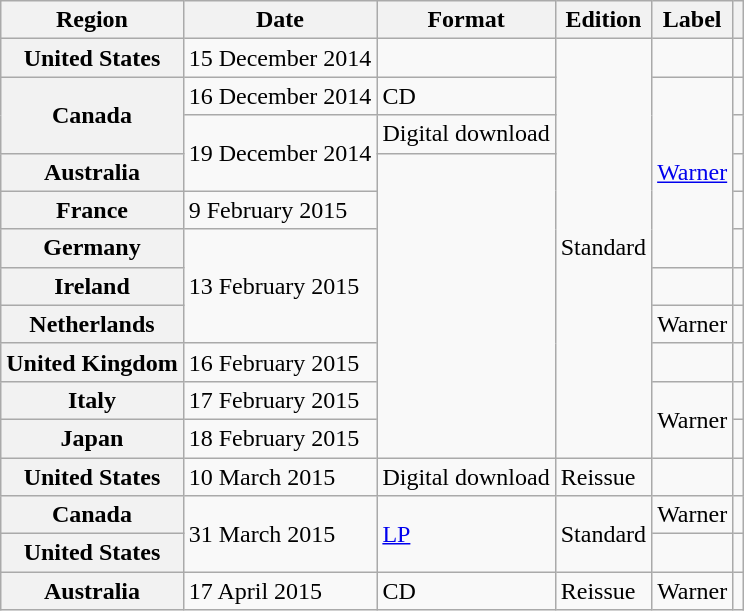<table class="wikitable plainrowheaders">
<tr>
<th scope="col">Region</th>
<th scope="col">Date</th>
<th scope="col">Format</th>
<th scope="col">Edition</th>
<th scope="col">Label</th>
<th scope="col"></th>
</tr>
<tr>
<th scope="row">United States</th>
<td>15 December 2014</td>
<td></td>
<td rowspan="11">Standard</td>
<td></td>
<td align="center"></td>
</tr>
<tr>
<th scope="row" rowspan="2">Canada</th>
<td>16 December 2014</td>
<td>CD</td>
<td rowspan="5"><a href='#'>Warner</a></td>
<td align="center"></td>
</tr>
<tr>
<td rowspan="2">19 December 2014</td>
<td>Digital download</td>
<td align="center"></td>
</tr>
<tr>
<th scope="row">Australia</th>
<td rowspan="8"></td>
<td align="center"></td>
</tr>
<tr>
<th scope="row">France</th>
<td>9 February 2015</td>
<td align="center"></td>
</tr>
<tr>
<th scope="row">Germany</th>
<td rowspan="3">13 February 2015</td>
<td align="center"></td>
</tr>
<tr>
<th scope="row">Ireland</th>
<td></td>
<td align="center"></td>
</tr>
<tr>
<th scope="row">Netherlands</th>
<td>Warner</td>
<td align="center"></td>
</tr>
<tr>
<th scope="row">United Kingdom</th>
<td>16 February 2015</td>
<td></td>
<td align="center"></td>
</tr>
<tr>
<th scope="row">Italy</th>
<td>17 February 2015</td>
<td rowspan="2">Warner</td>
<td align="center"></td>
</tr>
<tr>
<th scope="row">Japan</th>
<td>18 February 2015</td>
<td align="center"></td>
</tr>
<tr>
<th scope="row">United States</th>
<td>10 March 2015</td>
<td>Digital download</td>
<td>Reissue</td>
<td></td>
<td align="center"></td>
</tr>
<tr>
<th scope="row">Canada</th>
<td rowspan="2">31 March 2015</td>
<td rowspan="2"><a href='#'>LP</a></td>
<td rowspan="2">Standard</td>
<td>Warner</td>
<td align="center"></td>
</tr>
<tr>
<th scope="row">United States</th>
<td></td>
<td align="center"></td>
</tr>
<tr>
<th scope="row">Australia</th>
<td>17 April 2015</td>
<td>CD</td>
<td>Reissue</td>
<td>Warner</td>
<td align="center"></td>
</tr>
</table>
